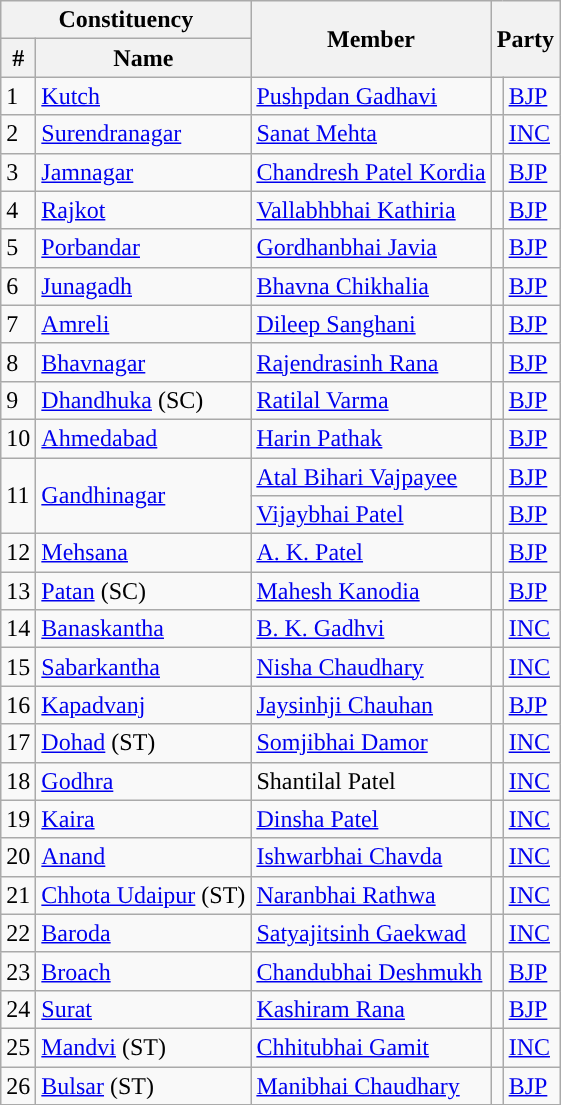<table class="wikitable sortable">
<tr>
<th colspan="2">Constituency</th>
<th rowspan="2">Member</th>
<th colspan="2" rowspan="2">Party</th>
</tr>
<tr>
<th>#</th>
<th>Name</th>
</tr>
<tr>
<td>1</td>
<td><a href='#'>Kutch</a></td>
<td><a href='#'>Pushpdan Gadhavi</a></td>
<td style="background-color: "></td>
<td><a href='#'>BJP</a></td>
</tr>
<tr>
<td>2</td>
<td><a href='#'>Surendranagar</a></td>
<td><a href='#'>Sanat Mehta</a></td>
<td style="background-color: "></td>
<td><a href='#'>INC</a></td>
</tr>
<tr>
<td>3</td>
<td><a href='#'>Jamnagar</a></td>
<td><a href='#'>Chandresh Patel Kordia</a></td>
<td style="background-color: "></td>
<td><a href='#'>BJP</a></td>
</tr>
<tr>
<td>4</td>
<td><a href='#'>Rajkot</a></td>
<td><a href='#'>Vallabhbhai Kathiria</a></td>
<td style="background-color: "></td>
<td><a href='#'>BJP</a></td>
</tr>
<tr>
<td>5</td>
<td><a href='#'>Porbandar</a></td>
<td><a href='#'>Gordhanbhai Javia</a></td>
<td style="background-color: "></td>
<td><a href='#'>BJP</a></td>
</tr>
<tr>
<td>6</td>
<td><a href='#'>Junagadh</a></td>
<td><a href='#'>Bhavna Chikhalia</a></td>
<td style="background-color: "></td>
<td><a href='#'>BJP</a></td>
</tr>
<tr>
<td>7</td>
<td><a href='#'>Amreli</a></td>
<td><a href='#'>Dileep Sanghani</a></td>
<td style="background-color: "></td>
<td><a href='#'>BJP</a></td>
</tr>
<tr>
<td>8</td>
<td><a href='#'>Bhavnagar</a></td>
<td><a href='#'>Rajendrasinh Rana</a></td>
<td style="background-color: "></td>
<td><a href='#'>BJP</a></td>
</tr>
<tr>
<td>9</td>
<td><a href='#'>Dhandhuka</a> (SC)</td>
<td><a href='#'>Ratilal Varma</a></td>
<td style="background-color: "></td>
<td><a href='#'>BJP</a></td>
</tr>
<tr>
<td>10</td>
<td><a href='#'>Ahmedabad</a></td>
<td><a href='#'>Harin Pathak</a></td>
<td style="background-color: "></td>
<td><a href='#'>BJP</a></td>
</tr>
<tr>
<td rowspan="2">11</td>
<td rowspan="2"><a href='#'>Gandhinagar</a></td>
<td><a href='#'>Atal Bihari Vajpayee</a></td>
<td style="background-color: "></td>
<td><a href='#'>BJP</a></td>
</tr>
<tr>
<td><a href='#'>Vijaybhai Patel</a></td>
<td style="background-color: "></td>
<td><a href='#'>BJP</a></td>
</tr>
<tr>
<td>12</td>
<td><a href='#'>Mehsana</a></td>
<td><a href='#'>A. K. Patel</a></td>
<td style="background-color: "></td>
<td><a href='#'>BJP</a></td>
</tr>
<tr>
<td>13</td>
<td><a href='#'>Patan</a> (SC)</td>
<td><a href='#'>Mahesh Kanodia</a></td>
<td style="background-color: "></td>
<td><a href='#'>BJP</a></td>
</tr>
<tr>
<td>14</td>
<td><a href='#'>Banaskantha</a></td>
<td><a href='#'>B. K. Gadhvi</a></td>
<td style="background-color: "></td>
<td><a href='#'>INC</a></td>
</tr>
<tr>
<td>15</td>
<td><a href='#'>Sabarkantha</a></td>
<td><a href='#'>Nisha Chaudhary</a></td>
<td style="background-color: "></td>
<td><a href='#'>INC</a></td>
</tr>
<tr>
<td>16</td>
<td><a href='#'>Kapadvanj</a></td>
<td><a href='#'>Jaysinhji Chauhan</a></td>
<td style="background-color: "></td>
<td><a href='#'>BJP</a></td>
</tr>
<tr>
<td>17</td>
<td><a href='#'>Dohad</a> (ST)</td>
<td><a href='#'>Somjibhai Damor</a></td>
<td style="background-color: "></td>
<td><a href='#'>INC</a></td>
</tr>
<tr>
<td>18</td>
<td><a href='#'>Godhra</a></td>
<td>Shantilal Patel</td>
<td style="background-color: "></td>
<td><a href='#'>INC</a></td>
</tr>
<tr>
<td>19</td>
<td><a href='#'>Kaira</a></td>
<td><a href='#'>Dinsha Patel</a></td>
<td style="background-color: "></td>
<td><a href='#'>INC</a></td>
</tr>
<tr>
<td>20</td>
<td><a href='#'>Anand</a></td>
<td><a href='#'>Ishwarbhai Chavda</a></td>
<td style="background-color: "></td>
<td><a href='#'>INC</a></td>
</tr>
<tr>
<td>21</td>
<td><a href='#'>Chhota Udaipur</a> (ST)</td>
<td><a href='#'>Naranbhai Rathwa</a></td>
<td style="background-color: "></td>
<td><a href='#'>INC</a></td>
</tr>
<tr>
<td>22</td>
<td><a href='#'>Baroda</a></td>
<td><a href='#'>Satyajitsinh Gaekwad</a></td>
<td style="background-color: "></td>
<td><a href='#'>INC</a></td>
</tr>
<tr>
<td>23</td>
<td><a href='#'>Broach</a></td>
<td><a href='#'>Chandubhai Deshmukh</a></td>
<td style="background-color: "></td>
<td><a href='#'>BJP</a></td>
</tr>
<tr>
<td>24</td>
<td><a href='#'>Surat</a></td>
<td><a href='#'>Kashiram Rana</a></td>
<td style="background-color: "></td>
<td><a href='#'>BJP</a></td>
</tr>
<tr>
<td>25</td>
<td><a href='#'>Mandvi</a> (ST)</td>
<td><a href='#'>Chhitubhai Gamit</a></td>
<td style="background-color: "></td>
<td><a href='#'>INC</a></td>
</tr>
<tr>
<td>26</td>
<td><a href='#'>Bulsar</a> (ST)</td>
<td><a href='#'>Manibhai Chaudhary</a></td>
<td style="background-color: "></td>
<td><a href='#'>BJP</a></td>
</tr>
</table>
